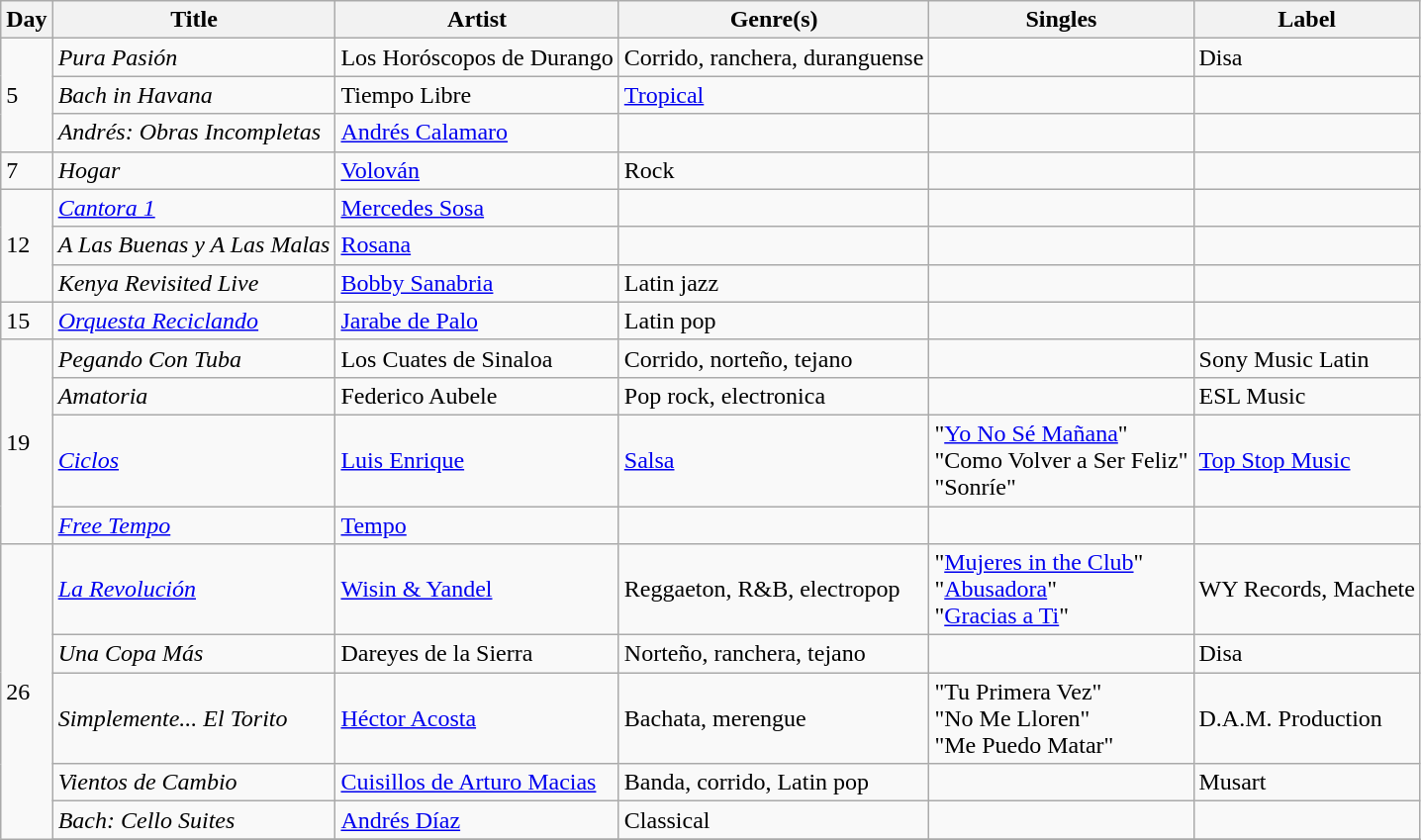<table class="wikitable sortable" style="text-align: left;">
<tr>
<th>Day</th>
<th>Title</th>
<th>Artist</th>
<th>Genre(s)</th>
<th>Singles</th>
<th>Label</th>
</tr>
<tr>
<td rowspan="3">5</td>
<td><em>Pura Pasión</em></td>
<td>Los Horóscopos de Durango</td>
<td>Corrido, ranchera, duranguense</td>
<td></td>
<td>Disa</td>
</tr>
<tr>
<td><em>Bach in Havana</em></td>
<td>Tiempo Libre</td>
<td><a href='#'>Tropical</a></td>
<td></td>
<td></td>
</tr>
<tr>
<td><em>Andrés: Obras Incompletas</em></td>
<td><a href='#'>Andrés Calamaro</a></td>
<td></td>
<td></td>
<td></td>
</tr>
<tr>
<td>7</td>
<td><em>Hogar</em></td>
<td><a href='#'>Volován</a></td>
<td>Rock</td>
<td></td>
<td></td>
</tr>
<tr>
<td rowspan="3">12</td>
<td><em><a href='#'>Cantora 1</a></em></td>
<td><a href='#'>Mercedes Sosa</a></td>
<td></td>
<td></td>
<td></td>
</tr>
<tr>
<td><em>A Las Buenas y A Las Malas</em></td>
<td><a href='#'>Rosana</a></td>
<td></td>
<td></td>
<td></td>
</tr>
<tr>
<td><em>Kenya Revisited Live</em></td>
<td><a href='#'>Bobby Sanabria</a></td>
<td>Latin jazz</td>
<td></td>
<td></td>
</tr>
<tr>
<td>15</td>
<td><em><a href='#'>Orquesta Reciclando</a></em></td>
<td><a href='#'>Jarabe de Palo</a></td>
<td>Latin pop</td>
<td></td>
<td></td>
</tr>
<tr>
<td rowspan="4">19</td>
<td><em>Pegando Con Tuba</em></td>
<td>Los Cuates de Sinaloa</td>
<td>Corrido, norteño, tejano</td>
<td></td>
<td>Sony Music Latin</td>
</tr>
<tr>
<td><em>Amatoria</em></td>
<td>Federico Aubele</td>
<td>Pop rock, electronica</td>
<td></td>
<td>ESL Music</td>
</tr>
<tr>
<td><em><a href='#'>Ciclos</a></em></td>
<td><a href='#'>Luis Enrique</a></td>
<td><a href='#'>Salsa</a></td>
<td>"<a href='#'>Yo No Sé Mañana</a>"<br>"Como Volver a Ser Feliz"<br>"Sonríe"</td>
<td><a href='#'>Top Stop Music</a></td>
</tr>
<tr>
<td><em><a href='#'>Free Tempo</a></em></td>
<td><a href='#'>Tempo</a></td>
<td></td>
<td></td>
<td></td>
</tr>
<tr>
<td rowspan="6">26</td>
<td><em><a href='#'>La Revolución</a></em></td>
<td><a href='#'>Wisin & Yandel</a></td>
<td>Reggaeton, R&B, electropop</td>
<td>"<a href='#'>Mujeres in the Club</a>"<br>"<a href='#'>Abusadora</a>"<br>"<a href='#'>Gracias a Ti</a>"</td>
<td>WY Records, Machete</td>
</tr>
<tr>
<td><em>Una Copa Más</em></td>
<td>Dareyes de la Sierra</td>
<td>Norteño, ranchera, tejano</td>
<td></td>
<td>Disa</td>
</tr>
<tr>
<td><em>Simplemente... El Torito</em></td>
<td><a href='#'>Héctor Acosta</a></td>
<td>Bachata, merengue</td>
<td>"Tu Primera Vez"<br>"No Me Lloren"<br>"Me Puedo Matar"</td>
<td>D.A.M. Production</td>
</tr>
<tr>
<td><em>Vientos de Cambio</em></td>
<td><a href='#'>Cuisillos de Arturo Macias</a></td>
<td>Banda, corrido, Latin pop</td>
<td></td>
<td>Musart</td>
</tr>
<tr>
<td><em>Bach: Cello Suites</em></td>
<td><a href='#'>Andrés Díaz</a></td>
<td>Classical</td>
<td></td>
<td></td>
</tr>
<tr>
</tr>
</table>
